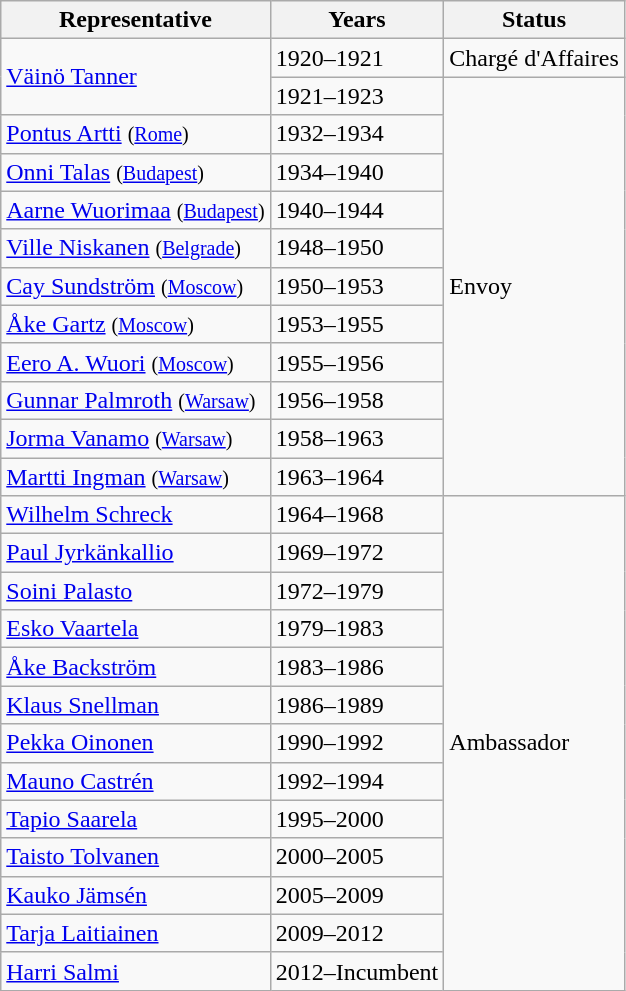<table class="wikitable sortable">
<tr>
<th>Representative</th>
<th>Years</th>
<th>Status</th>
</tr>
<tr>
<td rowspan="2"><a href='#'>Väinö Tanner</a></td>
<td>1920–1921</td>
<td>Chargé d'Affaires</td>
</tr>
<tr>
<td>1921–1923</td>
<td rowspan="11">Envoy</td>
</tr>
<tr>
<td><a href='#'>Pontus Artti</a> <small>(<a href='#'>Rome</a>)</small></td>
<td>1932–1934</td>
</tr>
<tr>
<td><a href='#'>Onni Talas</a> <small>(<a href='#'>Budapest</a>)</small></td>
<td>1934–1940</td>
</tr>
<tr>
<td><a href='#'>Aarne Wuorimaa</a> <small>(<a href='#'>Budapest</a>)</small></td>
<td>1940–1944</td>
</tr>
<tr>
<td><a href='#'>Ville Niskanen</a> <small>(<a href='#'>Belgrade</a>)</small></td>
<td>1948–1950</td>
</tr>
<tr>
<td><a href='#'>Cay Sundström</a> <small>(<a href='#'>Moscow</a>)</small></td>
<td>1950–1953</td>
</tr>
<tr>
<td><a href='#'>Åke Gartz</a> <small>(<a href='#'>Moscow</a>)</small></td>
<td>1953–1955</td>
</tr>
<tr>
<td><a href='#'>Eero A. Wuori</a> <small>(<a href='#'>Moscow</a>)</small></td>
<td>1955–1956</td>
</tr>
<tr>
<td><a href='#'>Gunnar Palmroth</a> <small>(<a href='#'>Warsaw</a>)</small></td>
<td>1956–1958</td>
</tr>
<tr>
<td><a href='#'>Jorma Vanamo</a> <small>(<a href='#'>Warsaw</a>)</small></td>
<td>1958–1963</td>
</tr>
<tr>
<td><a href='#'>Martti Ingman</a> <small>(<a href='#'>Warsaw</a>)</small></td>
<td>1963–1964</td>
</tr>
<tr>
<td><a href='#'>Wilhelm Schreck</a></td>
<td>1964–1968</td>
<td rowspan="13">Ambassador</td>
</tr>
<tr>
<td><a href='#'>Paul Jyrkänkallio</a></td>
<td>1969–1972</td>
</tr>
<tr>
<td><a href='#'>Soini Palasto</a></td>
<td>1972–1979</td>
</tr>
<tr>
<td><a href='#'>Esko Vaartela</a></td>
<td>1979–1983</td>
</tr>
<tr>
<td><a href='#'>Åke Backström</a></td>
<td>1983–1986</td>
</tr>
<tr>
<td><a href='#'>Klaus Snellman</a></td>
<td>1986–1989</td>
</tr>
<tr>
<td><a href='#'>Pekka Oinonen</a></td>
<td>1990–1992</td>
</tr>
<tr>
<td><a href='#'>Mauno Castrén</a></td>
<td>1992–1994</td>
</tr>
<tr>
<td><a href='#'>Tapio Saarela</a></td>
<td>1995–2000</td>
</tr>
<tr>
<td><a href='#'>Taisto Tolvanen</a></td>
<td>2000–2005</td>
</tr>
<tr>
<td><a href='#'>Kauko Jämsén</a></td>
<td>2005–2009</td>
</tr>
<tr>
<td><a href='#'>Tarja Laitiainen</a></td>
<td>2009–2012</td>
</tr>
<tr>
<td><a href='#'>Harri Salmi</a></td>
<td>2012–Incumbent</td>
</tr>
</table>
